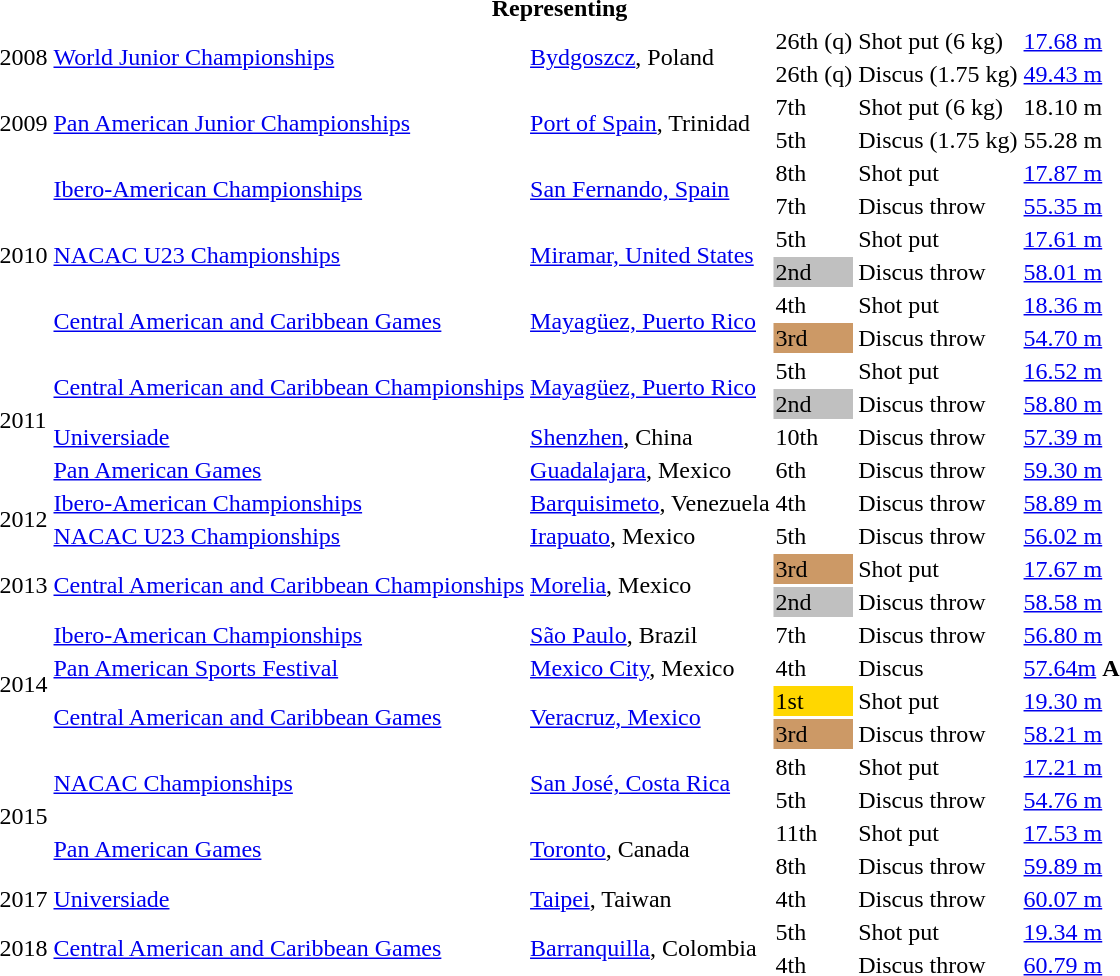<table>
<tr>
<th colspan="6">Representing </th>
</tr>
<tr>
<td rowspan=2>2008</td>
<td rowspan=2><a href='#'>World Junior Championships</a></td>
<td rowspan=2><a href='#'>Bydgoszcz</a>, Poland</td>
<td>26th (q)</td>
<td>Shot put (6 kg)</td>
<td><a href='#'>17.68 m</a></td>
</tr>
<tr>
<td>26th (q)</td>
<td>Discus (1.75 kg)</td>
<td><a href='#'>49.43 m</a></td>
</tr>
<tr>
<td rowspan=2>2009</td>
<td rowspan=2><a href='#'>Pan American Junior Championships</a></td>
<td rowspan=2><a href='#'>Port of Spain</a>, Trinidad</td>
<td>7th</td>
<td>Shot put (6 kg)</td>
<td>18.10 m</td>
</tr>
<tr>
<td>5th</td>
<td>Discus (1.75 kg)</td>
<td>55.28 m</td>
</tr>
<tr>
<td rowspan=6>2010</td>
<td rowspan=2><a href='#'>Ibero-American Championships</a></td>
<td rowspan=2><a href='#'>San Fernando, Spain</a></td>
<td>8th</td>
<td>Shot put</td>
<td><a href='#'>17.87 m</a></td>
</tr>
<tr>
<td>7th</td>
<td>Discus throw</td>
<td><a href='#'>55.35 m</a></td>
</tr>
<tr>
<td rowspan=2><a href='#'>NACAC U23 Championships</a></td>
<td rowspan=2><a href='#'>Miramar, United States</a></td>
<td>5th</td>
<td>Shot put</td>
<td><a href='#'>17.61 m</a></td>
</tr>
<tr>
<td bgcolor=silver>2nd</td>
<td>Discus throw</td>
<td><a href='#'>58.01 m</a></td>
</tr>
<tr>
<td rowspan=2><a href='#'>Central American and Caribbean Games</a></td>
<td rowspan=2><a href='#'>Mayagüez, Puerto Rico</a></td>
<td>4th</td>
<td>Shot put</td>
<td><a href='#'>18.36 m</a></td>
</tr>
<tr>
<td bgcolor=cc9966>3rd</td>
<td>Discus throw</td>
<td><a href='#'>54.70 m</a></td>
</tr>
<tr>
<td rowspan=4>2011</td>
<td rowspan=2><a href='#'>Central American and Caribbean Championships</a></td>
<td rowspan=2><a href='#'>Mayagüez, Puerto Rico</a></td>
<td>5th</td>
<td>Shot put</td>
<td><a href='#'>16.52 m</a></td>
</tr>
<tr>
<td bgcolor=silver>2nd</td>
<td>Discus throw</td>
<td><a href='#'>58.80 m</a></td>
</tr>
<tr>
<td><a href='#'>Universiade</a></td>
<td><a href='#'>Shenzhen</a>, China</td>
<td>10th</td>
<td>Discus throw</td>
<td><a href='#'>57.39 m</a></td>
</tr>
<tr>
<td><a href='#'>Pan American Games</a></td>
<td><a href='#'>Guadalajara</a>, Mexico</td>
<td>6th</td>
<td>Discus throw</td>
<td><a href='#'>59.30 m</a></td>
</tr>
<tr>
<td rowspan=2>2012</td>
<td><a href='#'>Ibero-American Championships</a></td>
<td><a href='#'>Barquisimeto</a>, Venezuela</td>
<td>4th</td>
<td>Discus throw</td>
<td><a href='#'>58.89 m</a></td>
</tr>
<tr>
<td><a href='#'>NACAC U23 Championships</a></td>
<td><a href='#'>Irapuato</a>, Mexico</td>
<td>5th</td>
<td>Discus throw</td>
<td><a href='#'>56.02 m</a></td>
</tr>
<tr>
<td rowspan=2>2013</td>
<td rowspan=2><a href='#'>Central American and Caribbean Championships</a></td>
<td rowspan=2><a href='#'>Morelia</a>, Mexico</td>
<td bgcolor=cc9966>3rd</td>
<td>Shot put</td>
<td><a href='#'>17.67 m</a></td>
</tr>
<tr>
<td bgcolor=silver>2nd</td>
<td>Discus throw</td>
<td><a href='#'>58.58 m</a></td>
</tr>
<tr>
<td rowspan=4>2014</td>
<td><a href='#'>Ibero-American Championships</a></td>
<td><a href='#'>São Paulo</a>, Brazil</td>
<td>7th</td>
<td>Discus throw</td>
<td><a href='#'>56.80 m</a></td>
</tr>
<tr>
<td><a href='#'>Pan American Sports Festival</a></td>
<td><a href='#'>Mexico City</a>, Mexico</td>
<td>4th</td>
<td>Discus</td>
<td><a href='#'>57.64m</a> <strong>A</strong></td>
</tr>
<tr>
<td rowspan=2><a href='#'>Central American and Caribbean Games</a></td>
<td rowspan=2><a href='#'>Veracruz, Mexico</a></td>
<td bgcolor=gold>1st</td>
<td>Shot put</td>
<td><a href='#'>19.30 m</a></td>
</tr>
<tr>
<td bgcolor=cc9966>3rd</td>
<td>Discus throw</td>
<td><a href='#'>58.21 m</a></td>
</tr>
<tr>
<td rowspan=4>2015</td>
<td rowspan=2><a href='#'>NACAC Championships</a></td>
<td rowspan=2><a href='#'>San José, Costa Rica</a></td>
<td>8th</td>
<td>Shot put</td>
<td><a href='#'>17.21 m</a></td>
</tr>
<tr>
<td>5th</td>
<td>Discus throw</td>
<td><a href='#'>54.76 m</a></td>
</tr>
<tr>
<td rowspan=2><a href='#'>Pan American Games</a></td>
<td rowspan=2><a href='#'>Toronto</a>, Canada</td>
<td>11th</td>
<td>Shot put</td>
<td><a href='#'>17.53 m</a></td>
</tr>
<tr>
<td>8th</td>
<td>Discus throw</td>
<td><a href='#'>59.89 m</a></td>
</tr>
<tr>
<td>2017</td>
<td><a href='#'>Universiade</a></td>
<td><a href='#'>Taipei</a>, Taiwan</td>
<td>4th</td>
<td>Discus throw</td>
<td><a href='#'>60.07 m</a></td>
</tr>
<tr>
<td rowspan=2>2018</td>
<td rowspan=2><a href='#'>Central American and Caribbean Games</a></td>
<td rowspan=2><a href='#'>Barranquilla</a>, Colombia</td>
<td>5th</td>
<td>Shot put</td>
<td><a href='#'>19.34 m</a></td>
</tr>
<tr>
<td>4th</td>
<td>Discus throw</td>
<td><a href='#'>60.79 m</a></td>
</tr>
</table>
